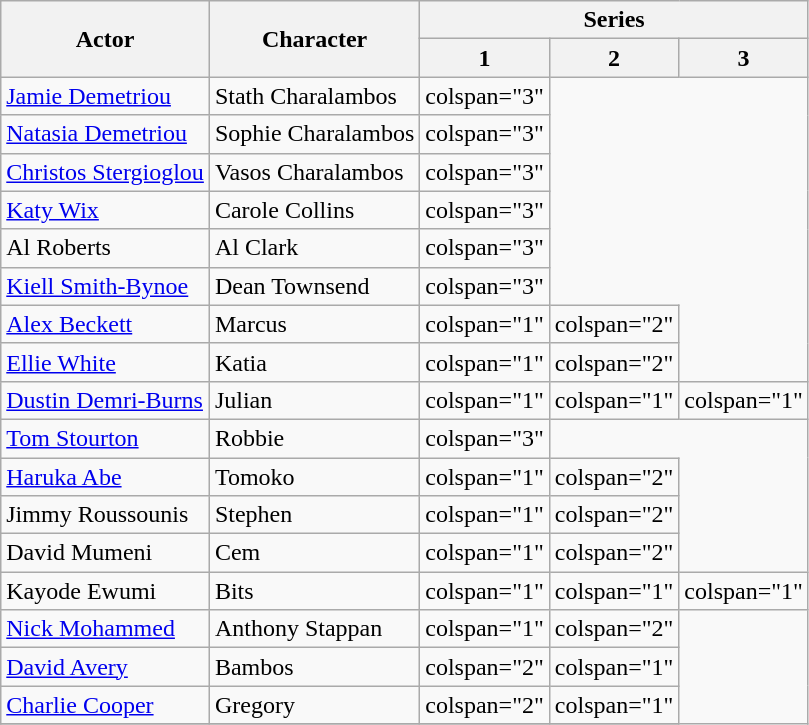<table class="wikitable">
<tr>
<th rowspan="2">Actor</th>
<th rowspan="2">Character</th>
<th colspan="3">Series</th>
</tr>
<tr>
<th style="width:50pt;">1</th>
<th style="width:50pt;">2</th>
<th style="width:50pt;">3</th>
</tr>
<tr>
<td><a href='#'>Jamie Demetriou</a></td>
<td>Stath Charalambos</td>
<td>colspan="3" </td>
</tr>
<tr>
<td><a href='#'>Natasia Demetriou</a></td>
<td>Sophie Charalambos</td>
<td>colspan="3" </td>
</tr>
<tr>
<td><a href='#'>Christos Stergioglou</a></td>
<td>Vasos Charalambos</td>
<td>colspan="3" </td>
</tr>
<tr>
<td><a href='#'>Katy Wix</a></td>
<td>Carole Collins</td>
<td>colspan="3" </td>
</tr>
<tr>
<td>Al Roberts</td>
<td>Al Clark</td>
<td>colspan="3" </td>
</tr>
<tr>
<td><a href='#'>Kiell Smith-Bynoe</a></td>
<td>Dean Townsend</td>
<td>colspan="3" </td>
</tr>
<tr>
<td><a href='#'>Alex Beckett</a></td>
<td>Marcus</td>
<td>colspan="1"</td>
<td>colspan="2"</td>
</tr>
<tr>
<td><a href='#'>Ellie White</a></td>
<td>Katia</td>
<td>colspan="1"</td>
<td>colspan="2"</td>
</tr>
<tr>
<td><a href='#'>Dustin Demri-Burns</a></td>
<td>Julian</td>
<td>colspan="1"</td>
<td>colspan="1"</td>
<td>colspan="1"</td>
</tr>
<tr>
<td><a href='#'>Tom Stourton</a></td>
<td>Robbie</td>
<td>colspan="3"</td>
</tr>
<tr>
<td><a href='#'>Haruka Abe</a></td>
<td>Tomoko</td>
<td>colspan="1"</td>
<td>colspan="2"</td>
</tr>
<tr>
<td>Jimmy Roussounis</td>
<td>Stephen</td>
<td>colspan="1"</td>
<td>colspan="2"</td>
</tr>
<tr>
<td>David Mumeni</td>
<td>Cem</td>
<td>colspan="1"</td>
<td>colspan="2"</td>
</tr>
<tr>
<td>Kayode Ewumi</td>
<td>Bits</td>
<td>colspan="1"</td>
<td>colspan="1"</td>
<td>colspan="1"</td>
</tr>
<tr>
<td><a href='#'>Nick Mohammed</a></td>
<td>Anthony Stappan</td>
<td>colspan="1"</td>
<td>colspan="2"</td>
</tr>
<tr>
<td><a href='#'>David Avery</a></td>
<td>Bambos</td>
<td>colspan="2"</td>
<td>colspan="1"</td>
</tr>
<tr>
<td><a href='#'>Charlie Cooper</a></td>
<td>Gregory</td>
<td>colspan="2"</td>
<td>colspan="1"</td>
</tr>
<tr>
</tr>
</table>
